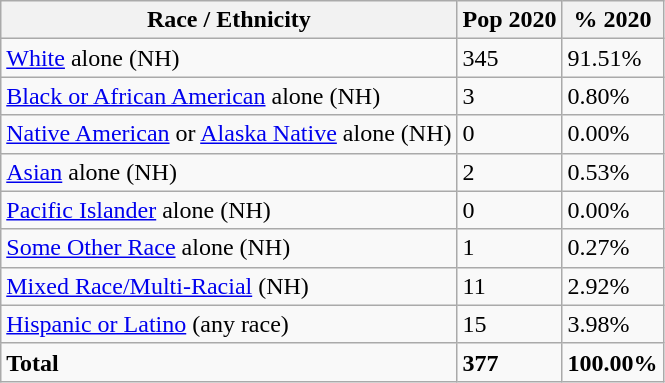<table class="wikitable">
<tr>
<th>Race / Ethnicity</th>
<th>Pop 2020</th>
<th>% 2020</th>
</tr>
<tr>
<td><a href='#'>White</a> alone (NH)</td>
<td>345</td>
<td>91.51%</td>
</tr>
<tr>
<td><a href='#'>Black or African American</a> alone (NH)</td>
<td>3</td>
<td>0.80%</td>
</tr>
<tr>
<td><a href='#'>Native American</a> or <a href='#'>Alaska Native</a> alone (NH)</td>
<td>0</td>
<td>0.00%</td>
</tr>
<tr>
<td><a href='#'>Asian</a> alone (NH)</td>
<td>2</td>
<td>0.53%</td>
</tr>
<tr>
<td><a href='#'>Pacific Islander</a> alone (NH)</td>
<td>0</td>
<td>0.00%</td>
</tr>
<tr>
<td><a href='#'>Some Other Race</a> alone (NH)</td>
<td>1</td>
<td>0.27%</td>
</tr>
<tr>
<td><a href='#'>Mixed Race/Multi-Racial</a> (NH)</td>
<td>11</td>
<td>2.92%</td>
</tr>
<tr>
<td><a href='#'>Hispanic or Latino</a> (any race)</td>
<td>15</td>
<td>3.98%</td>
</tr>
<tr>
<td><strong>Total</strong></td>
<td><strong>377</strong></td>
<td><strong>100.00%</strong></td>
</tr>
</table>
